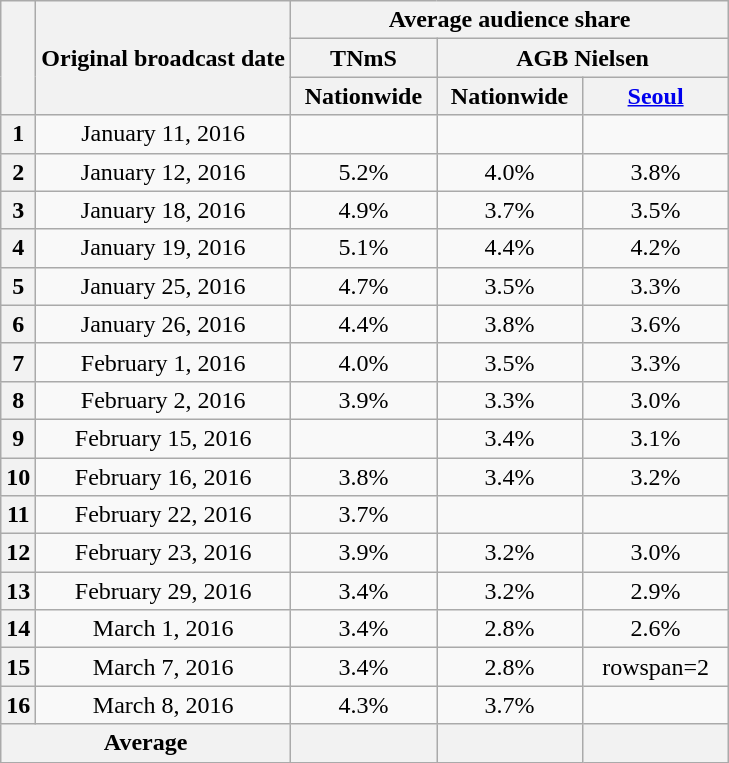<table class=wikitable style="text-align:center">
<tr>
<th rowspan="3"></th>
<th rowspan="3">Original broadcast date</th>
<th colspan="3">Average audience share</th>
</tr>
<tr>
<th>TNmS</th>
<th colspan="2">AGB Nielsen</th>
</tr>
<tr>
<th width=90>Nationwide</th>
<th width=90>Nationwide</th>
<th width=90><a href='#'>Seoul</a></th>
</tr>
<tr>
<th>1</th>
<td>January 11, 2016</td>
<td></td>
<td></td>
<td></td>
</tr>
<tr>
<th>2</th>
<td>January 12, 2016</td>
<td>5.2%</td>
<td>4.0%</td>
<td>3.8%</td>
</tr>
<tr>
<th>3</th>
<td>January 18, 2016</td>
<td>4.9%</td>
<td>3.7%</td>
<td>3.5%</td>
</tr>
<tr>
<th>4</th>
<td>January 19, 2016</td>
<td>5.1%</td>
<td>4.4%</td>
<td>4.2%</td>
</tr>
<tr>
<th>5</th>
<td>January 25, 2016</td>
<td>4.7%</td>
<td>3.5%</td>
<td>3.3%</td>
</tr>
<tr>
<th>6</th>
<td>January 26, 2016</td>
<td>4.4%</td>
<td>3.8%</td>
<td>3.6%</td>
</tr>
<tr>
<th>7</th>
<td>February 1, 2016</td>
<td>4.0%</td>
<td>3.5%</td>
<td>3.3%</td>
</tr>
<tr>
<th>8</th>
<td>February 2, 2016</td>
<td>3.9%</td>
<td>3.3%</td>
<td>3.0%</td>
</tr>
<tr>
<th>9</th>
<td>February 15, 2016</td>
<td></td>
<td>3.4%</td>
<td>3.1%</td>
</tr>
<tr>
<th>10</th>
<td>February 16, 2016</td>
<td>3.8%</td>
<td>3.4%</td>
<td>3.2%</td>
</tr>
<tr>
<th>11</th>
<td>February 22, 2016</td>
<td>3.7%</td>
<td></td>
<td></td>
</tr>
<tr>
<th>12</th>
<td>February 23, 2016</td>
<td>3.9%</td>
<td>3.2%</td>
<td>3.0%</td>
</tr>
<tr>
<th>13</th>
<td>February 29, 2016</td>
<td>3.4%</td>
<td>3.2%</td>
<td>2.9%</td>
</tr>
<tr>
<th>14</th>
<td>March 1, 2016</td>
<td>3.4%</td>
<td>2.8%</td>
<td>2.6%</td>
</tr>
<tr>
<th>15</th>
<td>March 7, 2016</td>
<td>3.4%</td>
<td>2.8%</td>
<td>rowspan=2 </td>
</tr>
<tr>
<th>16</th>
<td>March 8, 2016</td>
<td>4.3%</td>
<td>3.7%</td>
</tr>
<tr>
<th colspan="2">Average</th>
<th></th>
<th></th>
<th></th>
</tr>
</table>
